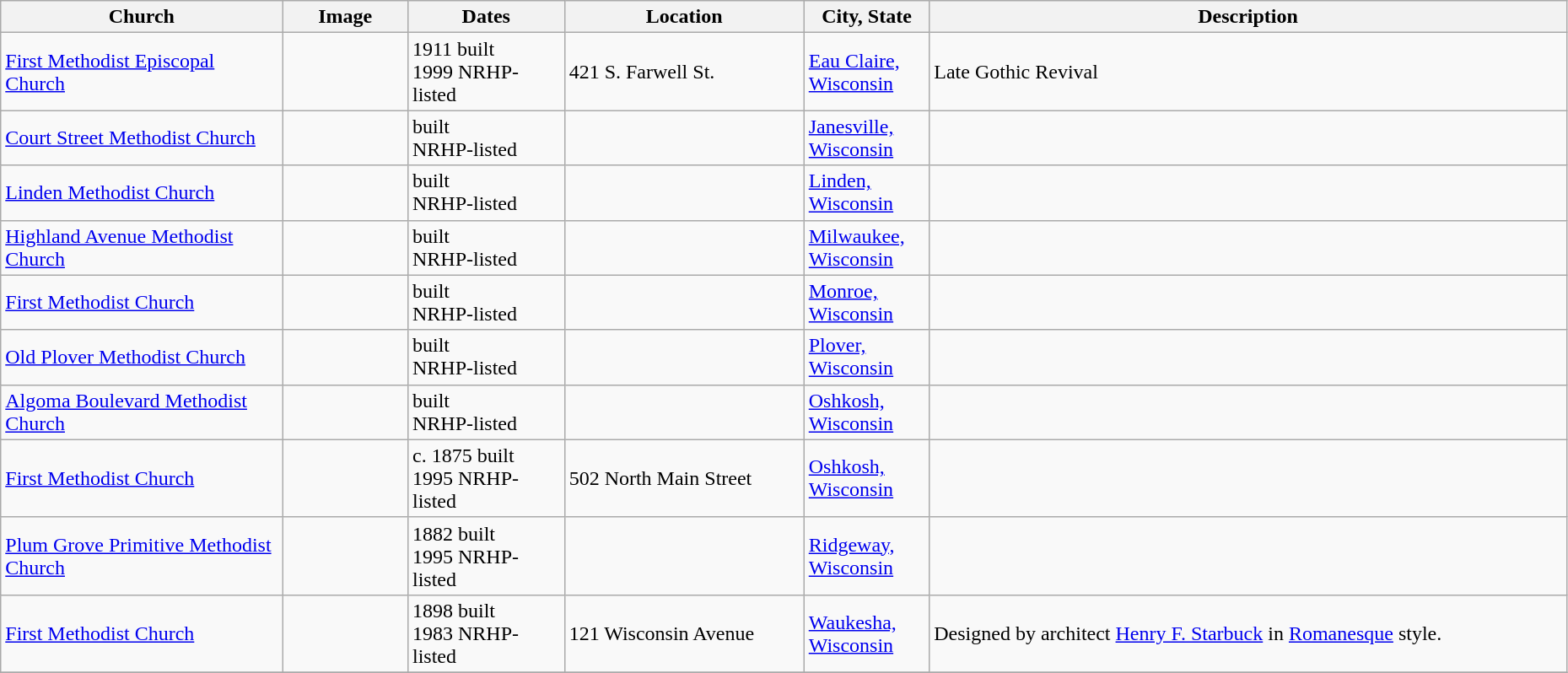<table class="wikitable sortable" style="width:98%">
<tr>
<th style="width:18%;"><strong>Church</strong></th>
<th style="width:8%;" class="unsortable"><strong>Image</strong></th>
<th style="width:10%;"><strong>Dates</strong></th>
<th><strong>Location</strong></th>
<th style="width:8%;"><strong>City, State</strong></th>
<th class="unsortable"><strong>Description</strong></th>
</tr>
<tr>
<td><a href='#'>First Methodist Episcopal Church</a></td>
<td></td>
<td>1911 built<br>1999 NRHP-listed</td>
<td>421 S. Farwell St.<br><small></small></td>
<td><a href='#'>Eau Claire, Wisconsin</a></td>
<td>Late Gothic Revival</td>
</tr>
<tr>
<td><a href='#'>Court Street Methodist Church</a></td>
<td></td>
<td>built<br> NRHP-listed</td>
<td></td>
<td><a href='#'>Janesville, Wisconsin</a></td>
<td></td>
</tr>
<tr>
<td><a href='#'>Linden Methodist Church</a></td>
<td></td>
<td>built<br> NRHP-listed</td>
<td></td>
<td><a href='#'>Linden, Wisconsin</a></td>
<td></td>
</tr>
<tr>
<td><a href='#'>Highland Avenue Methodist Church</a></td>
<td></td>
<td>built<br> NRHP-listed</td>
<td></td>
<td><a href='#'>Milwaukee, Wisconsin</a></td>
<td></td>
</tr>
<tr>
<td><a href='#'>First Methodist Church</a></td>
<td></td>
<td>built<br> NRHP-listed</td>
<td></td>
<td><a href='#'>Monroe, Wisconsin</a></td>
<td></td>
</tr>
<tr>
<td><a href='#'>Old Plover Methodist Church</a></td>
<td></td>
<td>built<br> NRHP-listed</td>
<td></td>
<td><a href='#'>Plover, Wisconsin</a></td>
<td></td>
</tr>
<tr>
<td><a href='#'>Algoma Boulevard Methodist Church</a></td>
<td></td>
<td>built<br> NRHP-listed</td>
<td></td>
<td><a href='#'>Oshkosh, Wisconsin</a></td>
<td></td>
</tr>
<tr>
<td><a href='#'>First Methodist Church</a></td>
<td></td>
<td>c. 1875 built<br>1995 NRHP-listed</td>
<td>502 North Main Street</td>
<td><a href='#'>Oshkosh, Wisconsin</a></td>
<td></td>
</tr>
<tr>
<td><a href='#'>Plum Grove Primitive Methodist Church</a></td>
<td></td>
<td>1882 built<br>1995 NRHP-listed</td>
<td></td>
<td><a href='#'>Ridgeway, Wisconsin</a></td>
<td></td>
</tr>
<tr>
<td><a href='#'>First Methodist Church</a></td>
<td></td>
<td>1898 built<br>1983 NRHP-listed</td>
<td>121 Wisconsin Avenue</td>
<td><a href='#'>Waukesha, Wisconsin</a></td>
<td>Designed by architect <a href='#'>Henry F. Starbuck</a> in <a href='#'>Romanesque</a> style.</td>
</tr>
<tr>
</tr>
</table>
